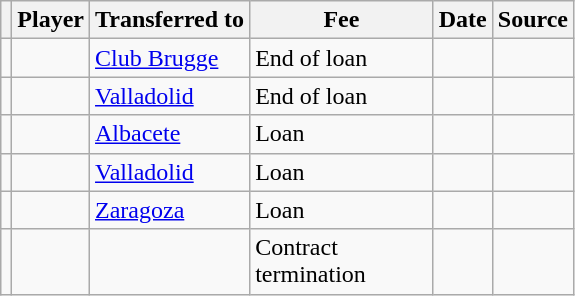<table class="wikitable plainrowheaders sortable">
<tr>
<th></th>
<th scope="col">Player</th>
<th>Transferred to</th>
<th style="width: 115px;">Fee</th>
<th scope="col">Date</th>
<th scope="col">Source</th>
</tr>
<tr>
<td align="center"></td>
<td></td>
<td> <a href='#'>Club Brugge</a></td>
<td>End of loan</td>
<td></td>
<td></td>
</tr>
<tr>
<td align="center"></td>
<td></td>
<td> <a href='#'>Valladolid</a></td>
<td>End of loan</td>
<td></td>
<td></td>
</tr>
<tr>
<td align="center"></td>
<td></td>
<td> <a href='#'>Albacete</a></td>
<td>Loan</td>
<td></td>
<td></td>
</tr>
<tr>
<td align="center"></td>
<td></td>
<td> <a href='#'>Valladolid</a></td>
<td>Loan</td>
<td></td>
<td></td>
</tr>
<tr>
<td align="center"></td>
<td></td>
<td> <a href='#'>Zaragoza</a></td>
<td>Loan</td>
<td></td>
<td></td>
</tr>
<tr>
<td align="center"></td>
<td></td>
<td></td>
<td>Contract termination</td>
<td></td>
<td></td>
</tr>
</table>
